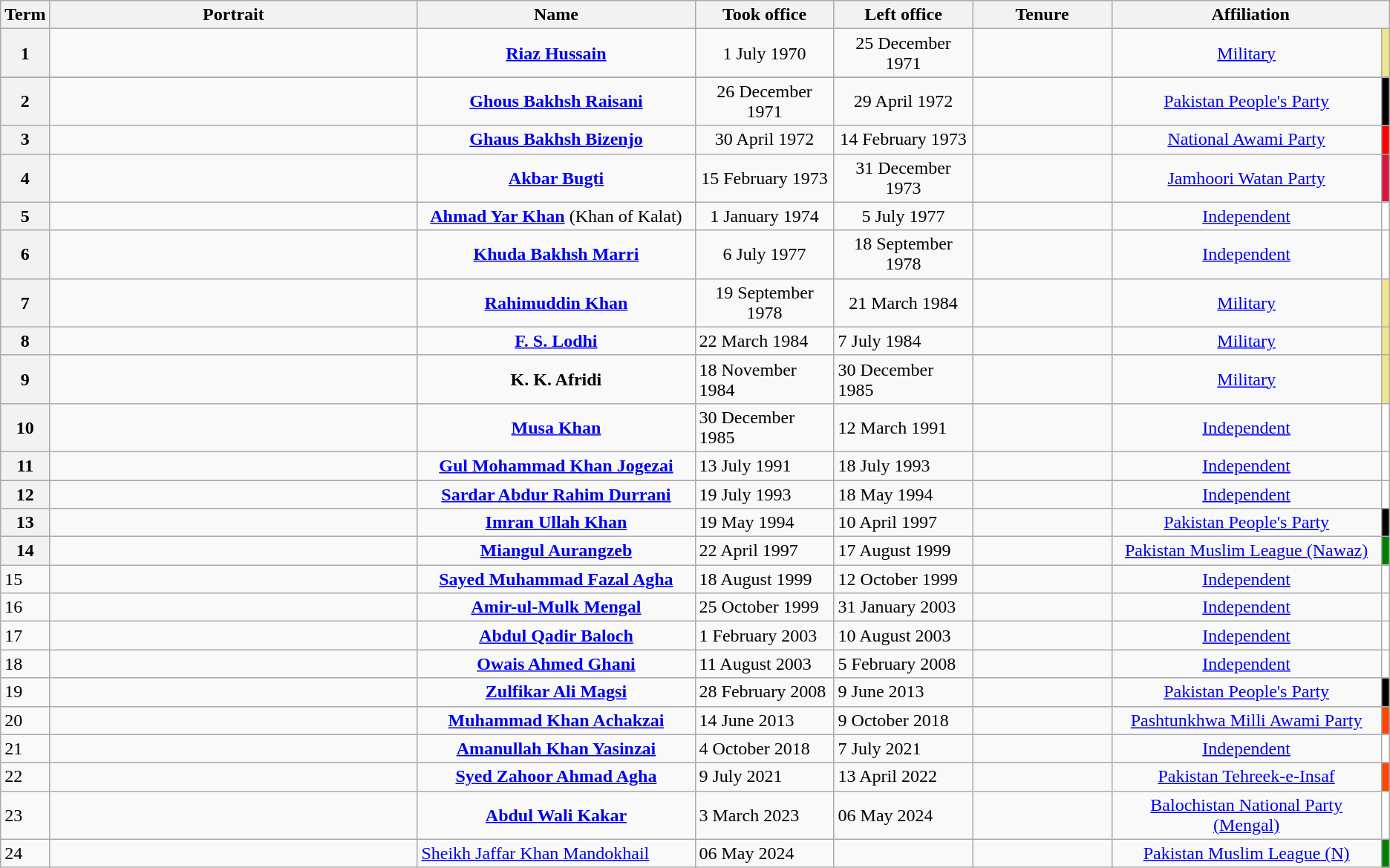<table class="wikitable sortable plain row headers collapsible">
<tr>
<th width=1%>Term</th>
<th style="width:100px;">Portrait</th>
<th width=20%>Name</th>
<th width=10%>Took office</th>
<th width=10%>Left office</th>
<th width=10%>Tenure</th>
<th colspan="2" width=20%>Affiliation</th>
</tr>
<tr>
<th align="center">1</th>
<td align="center"></td>
<td align="center"><strong><a href='#'>Riaz Hussain</a></strong></td>
<td align="center">1 July 1970</td>
<td align="center">25 December 1971</td>
<td align="center"></td>
<td align="center"><a href='#'>Military</a></td>
<td align="center" style="background-color: Khaki"></td>
</tr>
<tr>
</tr>
<tr>
<th align="center">2</th>
<td align="center"></td>
<td align="center"><strong><a href='#'>Ghous Bakhsh Raisani</a></strong></td>
<td align="center">26 December 1971</td>
<td align="center">29 April 1972</td>
<td align="center"></td>
<td align="center"><a href='#'>Pakistan People's Party</a></td>
<td align="center" style="background-color: Black"></td>
</tr>
<tr>
<th align="center">3</th>
<td align="center"></td>
<td align="center"><strong><a href='#'>Ghaus Bakhsh Bizenjo</a></strong></td>
<td align="center">30 April 1972</td>
<td align="center">14 February 1973</td>
<td align="center"></td>
<td align="center"><a href='#'>National Awami Party</a></td>
<td align="center" style="background-color: Red"></td>
</tr>
<tr>
<th align="center">4</th>
<td align="center"></td>
<td align="center"><strong><a href='#'>Akbar Bugti</a></strong></td>
<td align="center">15 February 1973</td>
<td align="center">31 December 1973</td>
<td align="center"></td>
<td align="center"><a href='#'>Jamhoori Watan Party</a></td>
<td align="center" style="background-color: Crimson"></td>
</tr>
<tr>
<th align="center">5</th>
<td align="center"></td>
<td align="center"><strong><a href='#'>Ahmad Yar Khan</a></strong> (Khan of Kalat)</td>
<td align="center">1 January 1974</td>
<td align="center">5 July 1977</td>
<td align="center"></td>
<td align="center"><a href='#'>Independent</a></td>
<td align="center" style="background-color: White"></td>
</tr>
<tr>
<th align="center">6</th>
<td align="center"></td>
<td align="center"><strong><a href='#'>Khuda Bakhsh Marri</a></strong></td>
<td align="center">6 July 1977</td>
<td align="center">18 September 1978</td>
<td align="center"></td>
<td align="center"><a href='#'>Independent</a></td>
<td align="center" style="background-color: White"></td>
</tr>
<tr>
<th align="center">7</th>
<td align="center"></td>
<td align="center"><strong><a href='#'>Rahimuddin Khan</a></strong></td>
<td align="center">19 September 1978</td>
<td align="center">21 March 1984</td>
<td align="center"></td>
<td align="center"><a href='#'>Military</a></td>
<td align="center" style="background-color: Khaki"></td>
</tr>
<tr>
<th align="center">8</th>
<td align="center"></td>
<td align="center"><strong><a href='#'>F. S. Lodhi</a></strong></td>
<td>22 March 1984</td>
<td>7 July 1984</td>
<td align="center"></td>
<td align="center"><a href='#'>Military</a></td>
<td align="center" style="background-color: Khaki"></td>
</tr>
<tr>
<th align="center">9</th>
<td align="center"></td>
<td align="center"><strong>K. K. Afridi</strong></td>
<td>18 November 1984</td>
<td>30 December 1985</td>
<td align="center"></td>
<td align="center"><a href='#'>Military</a></td>
<td align="center" style="background-color: Khaki"></td>
</tr>
<tr>
<th align="center">10</th>
<td align="center"></td>
<td align="center"><strong><a href='#'>Musa Khan</a></strong></td>
<td>30 December 1985</td>
<td>12 March 1991</td>
<td align="center"></td>
<td align="center"><a href='#'>Independent</a></td>
<td align="center" style="background-color: White"></td>
</tr>
<tr>
<th align="center">11</th>
<td align="center"></td>
<td align="center"><strong><a href='#'>Gul Mohammad Khan Jogezai</a></strong></td>
<td>13 July 1991</td>
<td>18 July 1993</td>
<td align="center"></td>
<td align="center"><a href='#'>Independent</a></td>
<td align="center" style="background-color: White"></td>
</tr>
<tr>
</tr>
<tr>
<th align="center">12</th>
<td align="center"></td>
<td align="center"><strong><a href='#'>Sardar Abdur Rahim Durrani</a></strong></td>
<td>19 July 1993</td>
<td>18 May 1994</td>
<td align="center"></td>
<td align="center"><a href='#'>Independent</a></td>
<td align="center" style="background-color: White"></td>
</tr>
<tr>
<th align="center">13</th>
<td align="center"></td>
<td align="center"><strong><a href='#'>Imran Ullah Khan</a></strong></td>
<td>19 May 1994</td>
<td>10 April 1997</td>
<td align="center"></td>
<td align="center"><a href='#'>Pakistan People's Party</a></td>
<td align="center" style="background-color: Black"></td>
</tr>
<tr>
<th align="center">14</th>
<td align="center"></td>
<td align="center"><strong><a href='#'>Miangul Aurangzeb</a></strong></td>
<td>22 April 1997</td>
<td>17 August 1999</td>
<td align="center"></td>
<td align="center"><a href='#'>Pakistan Muslim League (Nawaz)</a></td>
<td align="center" style="background-color: Green"></td>
</tr>
<tr>
<td>15</td>
<td></td>
<td align="center"><strong><a href='#'>Sayed Muhammad Fazal Agha</a></strong></td>
<td>18 August 1999</td>
<td>12 October 1999</td>
<td align="center"></td>
<td align="center"><a href='#'>Independent</a></td>
<td align="center" style="background-color: White"></td>
</tr>
<tr>
<td>16</td>
<td></td>
<td align="center"><strong><a href='#'>Amir-ul-Mulk Mengal</a></strong></td>
<td>25 October 1999</td>
<td>31 January 2003</td>
<td align="center"></td>
<td align="center"><a href='#'>Independent</a></td>
<td align="center" style="background-color: White"></td>
</tr>
<tr>
<td>17</td>
<td></td>
<td align="center"><strong><a href='#'>Abdul Qadir Baloch</a></strong></td>
<td>1 February 2003</td>
<td>10 August 2003</td>
<td align="center"></td>
<td align="center"><a href='#'>Independent</a></td>
<td align="center" style="background-color: White"></td>
</tr>
<tr>
<td>18</td>
<td></td>
<td align="center"><strong><a href='#'>Owais Ahmed Ghani</a></strong></td>
<td>11 August 2003</td>
<td>5 February 2008</td>
<td align="center"></td>
<td align="center"><a href='#'>Independent</a></td>
<td align="center" style="background-color: White"></td>
</tr>
<tr>
<td>19</td>
<td></td>
<td align="center"><strong><a href='#'>Zulfikar Ali Magsi</a></strong></td>
<td>28 February 2008</td>
<td>9 June 2013</td>
<td align="center"></td>
<td align="center"><a href='#'>Pakistan People's Party</a></td>
<td align="center" style="background-color: Black"></td>
</tr>
<tr>
<td>20</td>
<td></td>
<td align="center"><strong><a href='#'>Muhammad Khan Achakzai</a></strong></td>
<td>14 June 2013</td>
<td>9 October 2018</td>
<td align="center"></td>
<td align="center"><a href='#'>Pashtunkhwa Milli Awami Party</a></td>
<td align="center" style="background-color: Orangered"></td>
</tr>
<tr>
<td>21</td>
<td></td>
<td align="center"><strong><a href='#'>Amanullah Khan Yasinzai</a></strong></td>
<td>4 October 2018</td>
<td>7 July 2021</td>
<td align="center"></td>
<td align="center"><a href='#'>Independent</a></td>
<td align="center" style="background-color: White"></td>
</tr>
<tr>
<td>22</td>
<td></td>
<td align="center"><strong><a href='#'>Syed Zahoor Ahmad Agha</a></strong></td>
<td>9 July 2021</td>
<td>13 April 2022</td>
<td align="center"></td>
<td align="center"><a href='#'>Pakistan Tehreek-e-Insaf</a></td>
<td align="center" style="background-color: Orangered"></td>
</tr>
<tr>
<td>23</td>
<td></td>
<td align="center"><strong><a href='#'>Abdul Wali Kakar</a></strong></td>
<td>3 March 2023</td>
<td>06 May 2024</td>
<td align="center"></td>
<td align="center"><a href='#'>Balochistan National Party (Mengal)</a></td>
<td align="center" style="background-color: White"></td>
</tr>
<tr>
<td>24</td>
<td></td>
<td><a href='#'>Sheikh Jaffar Khan Mandokhail</a></td>
<td>06 May 2024</td>
<td></td>
<td></td>
<td align="center"><a href='#'>Pakistan Muslim League (N)</a></td>
<td align="center" style="background-color: Green"></td>
</tr>
</table>
